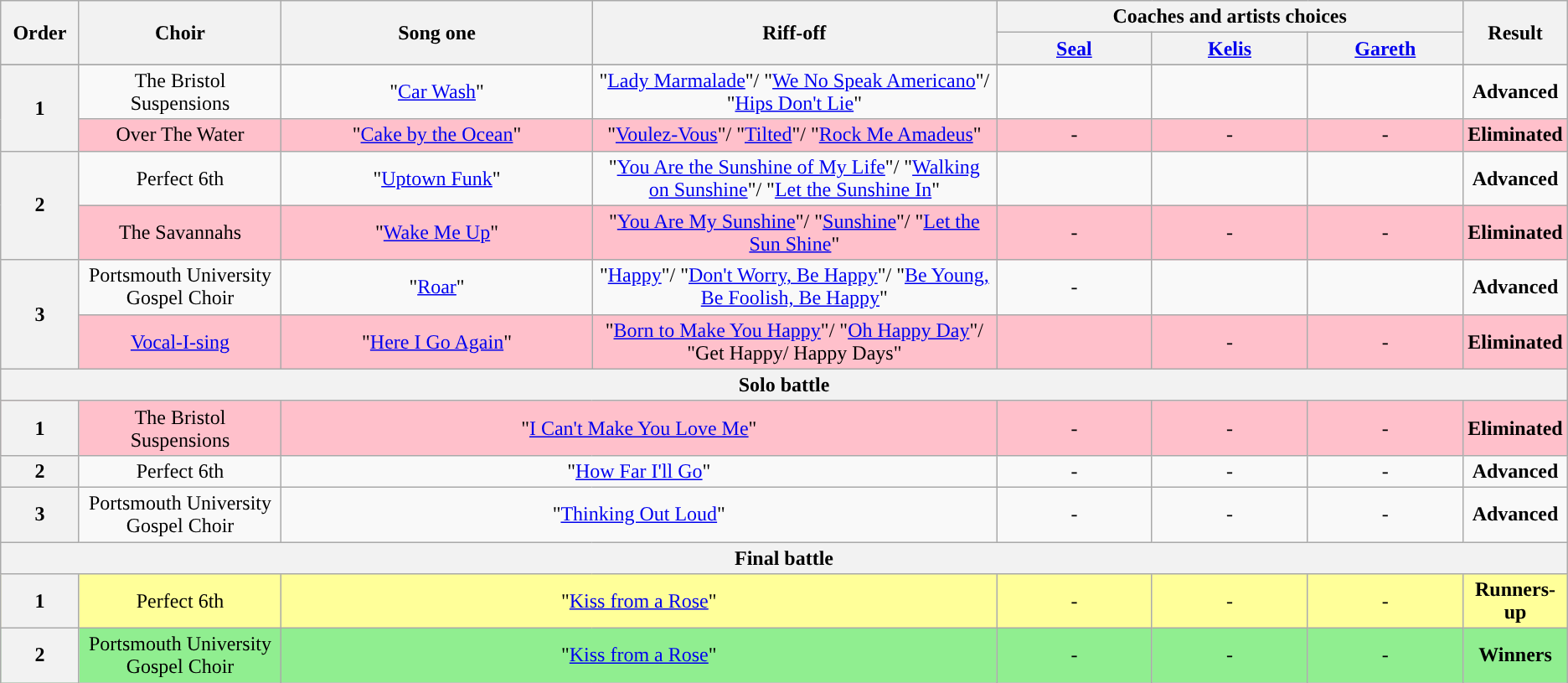<table class="wikitable plainrowheaders" style="text-align:center;">
<tr>
<th scope="col" rowspan="2" style="width:05%;">Order</th>
<th scope="col" rowspan="2" style="width:13%;">Choir</th>
<th scope="col" rowspan="2" style="width:20%;">Song one</th>
<th scope="col" rowspan="2" style="width:26%;">Riff-off</th>
<th colspan="3" style="width:40%;">Coaches and artists choices</th>
<th scope="col" rowspan="2" style="width:05%;">Result</th>
</tr>
<tr>
<th style="width:10%;"><a href='#'>Seal</a></th>
<th style="width:10%;"><a href='#'>Kelis</a></th>
<th style="width:10%;"><a href='#'>Gareth</a></th>
</tr>
<tr>
</tr>
<tr>
<th rowspan="2" scope="row">1</th>
<td>The Bristol Suspensions</td>
<td>"<a href='#'>Car Wash</a>"</td>
<td>"<a href='#'>Lady Marmalade</a>"/ "<a href='#'>We No Speak Americano</a>"/ "<a href='#'>Hips Don't Lie</a>"</td>
<td><strong></strong></td>
<td><strong></strong></td>
<td><strong></strong></td>
<td><strong>Advanced</strong></td>
</tr>
<tr style="background:pink;">
<td>Over The Water</td>
<td>"<a href='#'>Cake by the Ocean</a>"</td>
<td>"<a href='#'>Voulez-Vous</a>"/ "<a href='#'>Tilted</a>"/ "<a href='#'>Rock Me Amadeus</a>"</td>
<td>-</td>
<td>-</td>
<td>-</td>
<td><strong>Eliminated</strong></td>
</tr>
<tr>
<th rowspan="2" scope="row">2</th>
<td>Perfect 6th</td>
<td>"<a href='#'>Uptown Funk</a>"</td>
<td>"<a href='#'>You Are the Sunshine of My Life</a>"/ "<a href='#'>Walking on Sunshine</a>"/ "<a href='#'>Let the Sunshine In</a>"</td>
<td><strong></strong></td>
<td><strong></strong></td>
<td><strong></strong></td>
<td><strong>Advanced</strong></td>
</tr>
<tr style="background:pink;">
<td>The Savannahs</td>
<td>"<a href='#'>Wake Me Up</a>"</td>
<td>"<a href='#'>You Are My Sunshine</a>"/ "<a href='#'>Sunshine</a>"/ "<a href='#'>Let the Sun Shine</a>"</td>
<td>-</td>
<td>-</td>
<td>-</td>
<td><strong>Eliminated</strong></td>
</tr>
<tr>
<th rowspan="2" scope="row">3</th>
<td>Portsmouth University Gospel Choir</td>
<td>"<a href='#'>Roar</a>"</td>
<td>"<a href='#'>Happy</a>"/ "<a href='#'>Don't Worry, Be Happy</a>"/ "<a href='#'>Be Young, Be Foolish, Be Happy</a>"</td>
<td>-</td>
<td><strong></strong></td>
<td><strong></strong></td>
<td><strong>Advanced</strong></td>
</tr>
<tr style="background:pink;">
<td><a href='#'>Vocal-I-sing</a></td>
<td>"<a href='#'>Here I Go Again</a>"</td>
<td>"<a href='#'>Born to Make You Happy</a>"/ "<a href='#'>Oh Happy Day</a>"/ "Get Happy/ Happy Days"</td>
<td><strong></strong></td>
<td>-</td>
<td>-</td>
<td><strong>Eliminated</strong></td>
</tr>
<tr>
<th colspan="8">Solo battle</th>
</tr>
<tr style="background:pink;">
<th scope="row">1</th>
<td>The Bristol Suspensions</td>
<td colspan="2">"<a href='#'>I Can't Make You Love Me</a>"</td>
<td>-</td>
<td>-</td>
<td>-</td>
<td><strong>Eliminated</strong></td>
</tr>
<tr>
<th scope="row">2</th>
<td>Perfect 6th</td>
<td colspan="2">"<a href='#'>How Far I'll Go</a>"</td>
<td>-</td>
<td>-</td>
<td>-</td>
<td><strong>Advanced</strong></td>
</tr>
<tr>
<th scope="row">3</th>
<td>Portsmouth University Gospel Choir</td>
<td colspan="2">"<a href='#'>Thinking Out Loud</a>"</td>
<td>-</td>
<td>-</td>
<td>-</td>
<td><strong>Advanced</strong></td>
</tr>
<tr>
<th colspan="8">Final battle</th>
</tr>
<tr style="background:#ff9;">
<th scope="row">1</th>
<td>Perfect 6th</td>
<td colspan="2">"<a href='#'>Kiss from a Rose</a>"</td>
<td>-</td>
<td>-</td>
<td>-</td>
<td><strong>Runners-up</strong></td>
</tr>
<tr style="background:lightgreen;">
<th scope="row">2</th>
<td>Portsmouth University Gospel Choir</td>
<td colspan="2">"<a href='#'>Kiss from a Rose</a>"</td>
<td>-</td>
<td>-</td>
<td>-</td>
<td><strong>Winners</strong></td>
</tr>
</table>
